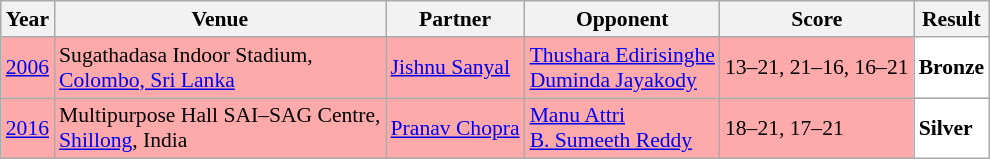<table class="sortable wikitable" style="font-size: 90%;">
<tr>
<th>Year</th>
<th>Venue</th>
<th>Partner</th>
<th>Opponent</th>
<th>Score</th>
<th>Result</th>
</tr>
<tr style="background:#FFAAAA">
<td align="center"><a href='#'>2006</a></td>
<td align="left">Sugathadasa Indoor Stadium,<br><a href='#'>Colombo, Sri Lanka</a></td>
<td align="left"> <a href='#'>Jishnu Sanyal</a></td>
<td align="left"> <a href='#'>Thushara Edirisinghe</a> <br>  <a href='#'>Duminda Jayakody</a></td>
<td align="left">13–21, 21–16, 16–21</td>
<td style="text-align:left; background:white"> <strong>Bronze</strong></td>
</tr>
<tr style="background:#FFAAAA">
<td align="center"><a href='#'>2016</a></td>
<td align="left">Multipurpose Hall SAI–SAG Centre,<br><a href='#'>Shillong</a>, India</td>
<td align="left"> <a href='#'>Pranav Chopra</a></td>
<td align="left"> <a href='#'>Manu Attri</a> <br>  <a href='#'>B. Sumeeth Reddy</a></td>
<td align="left">18–21, 17–21</td>
<td style="text-align:left; background:white"> <strong>Silver</strong></td>
</tr>
</table>
